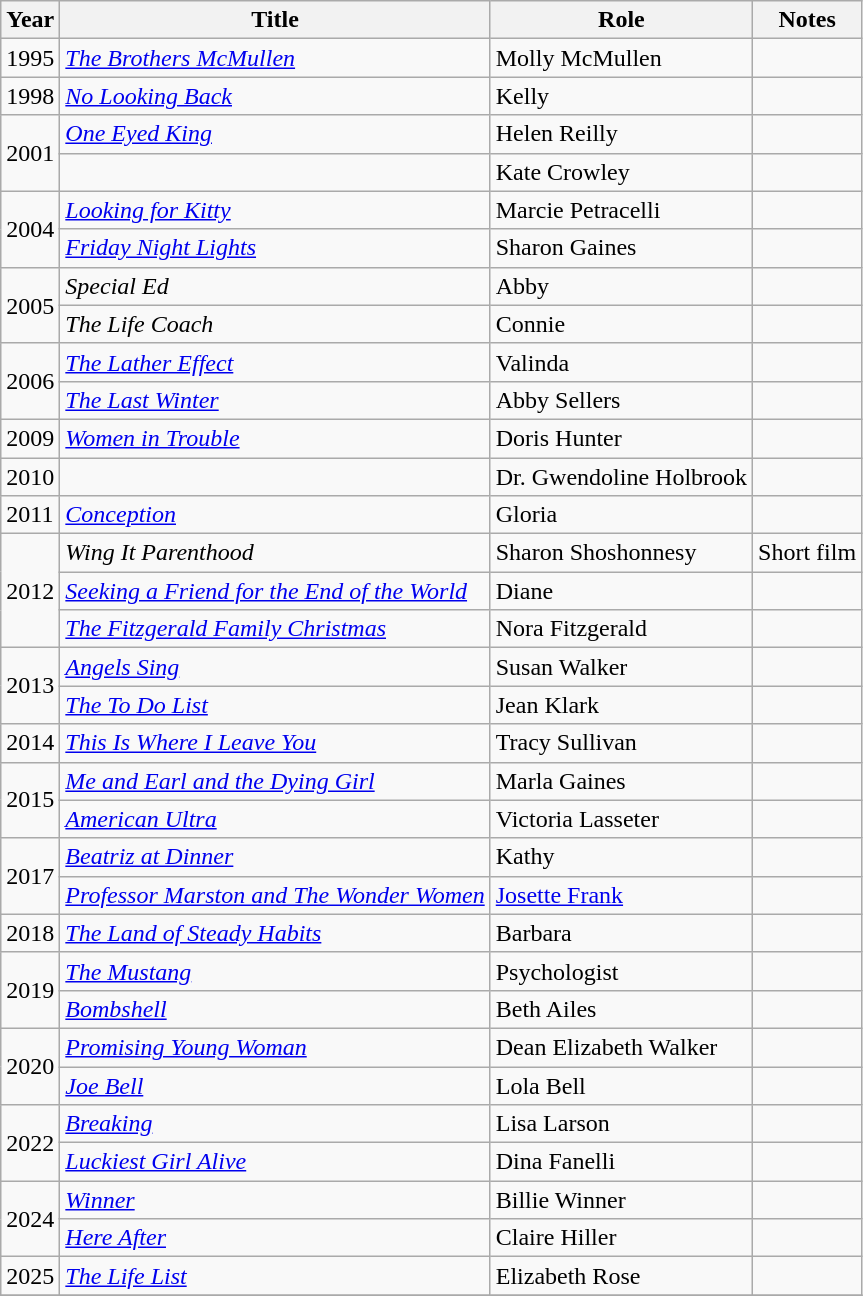<table class="wikitable plainrowheaders sortable">
<tr>
<th>Year</th>
<th>Title</th>
<th>Role</th>
<th class="unsortable">Notes</th>
</tr>
<tr>
<td>1995</td>
<td><em><a href='#'>The Brothers McMullen</a></em></td>
<td>Molly McMullen</td>
<td></td>
</tr>
<tr>
<td>1998</td>
<td><em><a href='#'>No Looking Back</a></em></td>
<td>Kelly</td>
<td></td>
</tr>
<tr>
<td rowspan="2">2001</td>
<td><em><a href='#'>One Eyed King</a></em></td>
<td>Helen Reilly</td>
<td></td>
</tr>
<tr>
<td><em></em></td>
<td>Kate Crowley</td>
<td></td>
</tr>
<tr>
<td rowspan="2">2004</td>
<td><em><a href='#'>Looking for Kitty</a></em></td>
<td>Marcie Petracelli</td>
<td></td>
</tr>
<tr>
<td><em><a href='#'>Friday Night Lights</a></em></td>
<td>Sharon Gaines</td>
<td></td>
</tr>
<tr>
<td rowspan="2">2005</td>
<td><em>Special Ed</em></td>
<td>Abby</td>
<td></td>
</tr>
<tr>
<td><em>The Life Coach</em></td>
<td>Connie</td>
<td></td>
</tr>
<tr>
<td rowspan="2">2006</td>
<td><em><a href='#'>The Lather Effect</a></em></td>
<td>Valinda</td>
<td></td>
</tr>
<tr>
<td><em><a href='#'>The Last Winter</a></em></td>
<td>Abby Sellers</td>
<td></td>
</tr>
<tr>
<td>2009</td>
<td><em><a href='#'>Women in Trouble</a></em></td>
<td>Doris Hunter</td>
<td></td>
</tr>
<tr>
<td>2010</td>
<td><em></em></td>
<td>Dr. Gwendoline Holbrook</td>
<td></td>
</tr>
<tr>
<td>2011</td>
<td><em><a href='#'>Conception</a></em></td>
<td>Gloria</td>
<td></td>
</tr>
<tr>
<td rowspan="3">2012</td>
<td><em>Wing It Parenthood</em></td>
<td>Sharon Shoshonnesy</td>
<td>Short film</td>
</tr>
<tr>
<td><em><a href='#'>Seeking a Friend for the End of the World</a></em></td>
<td>Diane</td>
<td></td>
</tr>
<tr>
<td><em><a href='#'>The Fitzgerald Family Christmas</a></em></td>
<td>Nora Fitzgerald</td>
<td></td>
</tr>
<tr>
<td rowspan="2">2013</td>
<td><em><a href='#'>Angels Sing</a></em></td>
<td>Susan Walker</td>
<td></td>
</tr>
<tr>
<td><em><a href='#'>The To Do List</a></em></td>
<td>Jean Klark</td>
<td></td>
</tr>
<tr>
<td>2014</td>
<td><em><a href='#'>This Is Where I Leave You</a></em></td>
<td>Tracy Sullivan</td>
<td></td>
</tr>
<tr>
<td rowspan="2">2015</td>
<td><em><a href='#'>Me and Earl and the Dying Girl</a></em></td>
<td>Marla Gaines</td>
<td></td>
</tr>
<tr>
<td><em><a href='#'>American Ultra</a></em></td>
<td>Victoria Lasseter</td>
<td></td>
</tr>
<tr>
<td rowspan="2">2017</td>
<td><em><a href='#'>Beatriz at Dinner</a></em></td>
<td>Kathy</td>
<td></td>
</tr>
<tr>
<td><em><a href='#'>Professor Marston and The Wonder Women</a></em></td>
<td><a href='#'>Josette Frank</a></td>
<td></td>
</tr>
<tr>
<td>2018</td>
<td><em><a href='#'>The Land of Steady Habits</a></em></td>
<td>Barbara</td>
<td></td>
</tr>
<tr>
<td rowspan="2">2019</td>
<td><em><a href='#'>The Mustang</a></em></td>
<td>Psychologist</td>
<td></td>
</tr>
<tr>
<td><em><a href='#'>Bombshell</a></em></td>
<td>Beth Ailes</td>
<td></td>
</tr>
<tr>
<td rowspan="2">2020</td>
<td><em><a href='#'>Promising Young Woman</a></em></td>
<td>Dean Elizabeth Walker</td>
<td></td>
</tr>
<tr>
<td><em><a href='#'>Joe Bell</a></em></td>
<td>Lola Bell</td>
<td></td>
</tr>
<tr>
<td rowspan="2">2022</td>
<td><em><a href='#'>Breaking</a></em></td>
<td>Lisa Larson</td>
<td></td>
</tr>
<tr>
<td><em><a href='#'>Luckiest Girl Alive</a></em></td>
<td>Dina Fanelli</td>
<td></td>
</tr>
<tr>
<td rowspan="2">2024</td>
<td><em><a href='#'>Winner</a></em></td>
<td>Billie Winner</td>
<td></td>
</tr>
<tr>
<td><em><a href='#'>Here After</a></em></td>
<td>Claire Hiller</td>
<td></td>
</tr>
<tr>
<td>2025</td>
<td><em><a href='#'>The Life List</a></em></td>
<td>Elizabeth Rose</td>
<td></td>
</tr>
<tr>
</tr>
</table>
